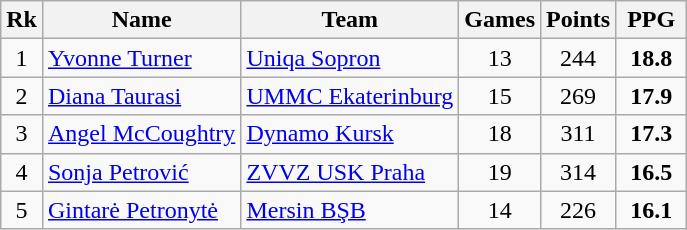<table class="wikitable" style="text-align: center;">
<tr>
<th>Rk</th>
<th>Name</th>
<th>Team</th>
<th>Games</th>
<th>Points</th>
<th width=40>PPG</th>
</tr>
<tr>
<td>1</td>
<td align="left"> <a href='#'>Yvonne Turner</a></td>
<td align="left"> <a href='#'>Uniqa Sopron</a></td>
<td>13</td>
<td>244</td>
<td><strong>18.8</strong></td>
</tr>
<tr>
<td>2</td>
<td align="left"> <a href='#'>Diana Taurasi</a></td>
<td align="left"> <a href='#'>UMMC Ekaterinburg</a></td>
<td>15</td>
<td>269</td>
<td><strong>17.9</strong></td>
</tr>
<tr>
<td>3</td>
<td align="left"> <a href='#'>Angel McCoughtry</a></td>
<td align="left"> <a href='#'>Dynamo Kursk</a></td>
<td>18</td>
<td>311</td>
<td><strong>17.3</strong></td>
</tr>
<tr>
<td>4</td>
<td align="left"> <a href='#'>Sonja Petrović</a></td>
<td align="left"> <a href='#'>ZVVZ USK Praha</a></td>
<td>19</td>
<td>314</td>
<td><strong>16.5</strong></td>
</tr>
<tr>
<td>5</td>
<td align="left"> <a href='#'>Gintarė Petronytė</a></td>
<td align="left"> <a href='#'>Mersin BŞB</a></td>
<td>14</td>
<td>226</td>
<td><strong>16.1</strong></td>
</tr>
</table>
